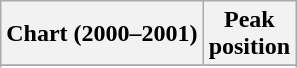<table class="wikitable sortable">
<tr>
<th align="left">Chart (2000–2001)</th>
<th align="center">Peak<br>position</th>
</tr>
<tr>
</tr>
<tr>
</tr>
<tr>
</tr>
</table>
